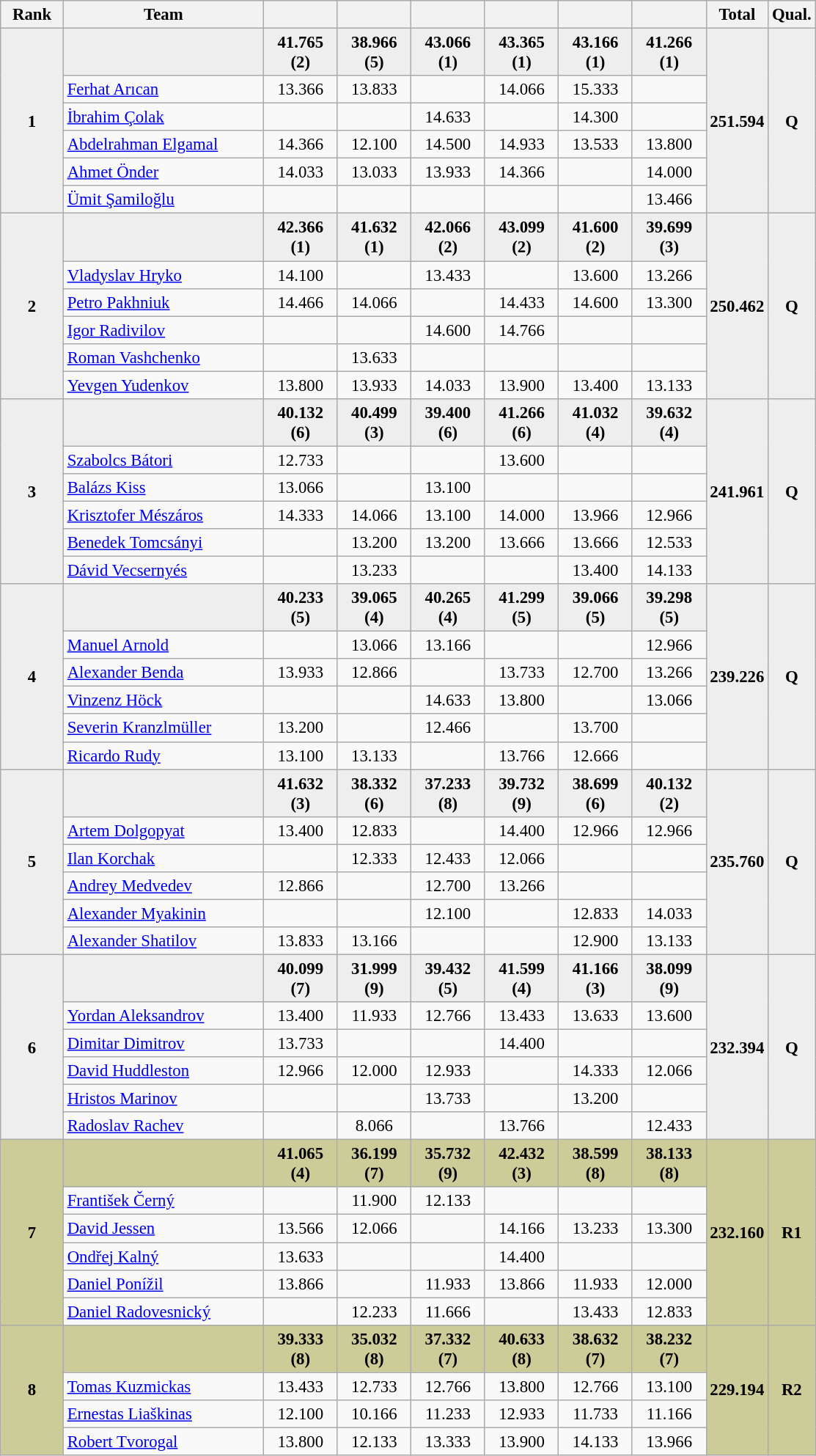<table style="text-align:center; font-size:95%" class="wikitable sortable">
<tr>
<th scope="col" style="width:50px;">Rank</th>
<th scope="col" style="width:175px;">Team</th>
<th scope="col" style="width:60px;"></th>
<th scope="col" style="width:60px;"></th>
<th scope="col" style="width:60px;"></th>
<th scope="col" style="width:60px;"></th>
<th scope="col" style="width:60px;"></th>
<th scope="col" style="width:60px;"></th>
<th>Total</th>
<th>Qual.</th>
</tr>
<tr style="background:#eee;">
<td rowspan="6"><strong>1</strong></td>
<td style="text-align:left;"><strong></strong></td>
<td><strong>41.765 (2)</strong></td>
<td><strong>38.966 (5)</strong></td>
<td><strong>43.066 (1)</strong></td>
<td><strong>43.365 (1)</strong></td>
<td><strong>43.166 (1)</strong></td>
<td><strong>41.266 (1)</strong></td>
<td rowspan="6"><strong>251.594</strong></td>
<td rowspan="6"><strong>Q</strong></td>
</tr>
<tr>
<td style="text-align:left;"><a href='#'>Ferhat Arıcan</a></td>
<td>13.366</td>
<td>13.833</td>
<td></td>
<td>14.066</td>
<td>15.333</td>
<td></td>
</tr>
<tr>
<td style="text-align:left;"><a href='#'>İbrahim Çolak</a></td>
<td></td>
<td></td>
<td>14.633</td>
<td></td>
<td>14.300</td>
<td></td>
</tr>
<tr>
<td style="text-align:left;"><a href='#'>Abdelrahman Elgamal</a></td>
<td>14.366</td>
<td>12.100</td>
<td>14.500</td>
<td>14.933</td>
<td>13.533</td>
<td>13.800</td>
</tr>
<tr>
<td style="text-align:left;"><a href='#'>Ahmet Önder</a></td>
<td>14.033</td>
<td>13.033</td>
<td>13.933</td>
<td>14.366</td>
<td></td>
<td>14.000</td>
</tr>
<tr>
<td style="text-align:left;"><a href='#'>Ümit Şamiloğlu</a></td>
<td></td>
<td></td>
<td></td>
<td></td>
<td></td>
<td>13.466</td>
</tr>
<tr style="background:#eee;">
<td rowspan="6"><strong>2</strong></td>
<td style="text-align:left;"><strong></strong></td>
<td><strong>42.366 (1)</strong></td>
<td><strong>41.632 (1)</strong></td>
<td><strong>42.066 (2)</strong></td>
<td><strong>43.099 (2)</strong></td>
<td><strong>41.600 (2)</strong></td>
<td><strong>39.699 (3)</strong></td>
<td rowspan="6"><strong>250.462</strong></td>
<td rowspan="6"><strong>Q</strong></td>
</tr>
<tr>
<td style="text-align:left;"><a href='#'>Vladyslav Hryko</a></td>
<td>14.100</td>
<td></td>
<td>13.433</td>
<td></td>
<td>13.600</td>
<td>13.266</td>
</tr>
<tr>
<td style="text-align:left;"><a href='#'>Petro Pakhniuk</a></td>
<td>14.466</td>
<td>14.066</td>
<td></td>
<td>14.433</td>
<td>14.600</td>
<td>13.300</td>
</tr>
<tr>
<td style="text-align:left;"><a href='#'>Igor Radivilov</a></td>
<td></td>
<td></td>
<td>14.600</td>
<td>14.766</td>
<td></td>
<td></td>
</tr>
<tr>
<td style="text-align:left;"><a href='#'>Roman Vashchenko</a></td>
<td></td>
<td>13.633</td>
<td></td>
<td></td>
<td></td>
<td></td>
</tr>
<tr>
<td style="text-align:left;"><a href='#'>Yevgen Yudenkov</a></td>
<td>13.800</td>
<td>13.933</td>
<td>14.033</td>
<td>13.900</td>
<td>13.400</td>
<td>13.133</td>
</tr>
<tr style="background:#eee;">
<td rowspan="6"><strong>3</strong></td>
<td style="text-align:left;"><strong></strong></td>
<td><strong>40.132 (6)</strong></td>
<td><strong>40.499 (3)</strong></td>
<td><strong>39.400 (6)</strong></td>
<td><strong>41.266 (6)</strong></td>
<td><strong>41.032 (4)</strong></td>
<td><strong>39.632 (4)</strong></td>
<td rowspan="6"><strong>241.961</strong></td>
<td rowspan="6"><strong>Q</strong></td>
</tr>
<tr>
<td style="text-align:left;"><a href='#'>Szabolcs Bátori</a></td>
<td>12.733</td>
<td></td>
<td></td>
<td>13.600</td>
<td></td>
<td></td>
</tr>
<tr>
<td style="text-align:left;"><a href='#'>Balázs Kiss</a></td>
<td>13.066</td>
<td></td>
<td>13.100</td>
<td></td>
<td></td>
<td></td>
</tr>
<tr>
<td style="text-align:left;"><a href='#'>Krisztofer Mészáros</a></td>
<td>14.333</td>
<td>14.066</td>
<td>13.100</td>
<td>14.000</td>
<td>13.966</td>
<td>12.966</td>
</tr>
<tr>
<td style="text-align:left;"><a href='#'>Benedek Tomcsányi</a></td>
<td></td>
<td>13.200</td>
<td>13.200</td>
<td>13.666</td>
<td>13.666</td>
<td>12.533</td>
</tr>
<tr>
<td style="text-align:left;"><a href='#'>Dávid Vecsernyés</a></td>
<td></td>
<td>13.233</td>
<td></td>
<td></td>
<td>13.400</td>
<td>14.133</td>
</tr>
<tr style="background:#eee;">
<td rowspan="6"><strong>4</strong></td>
<td style="text-align:left;"><strong></strong></td>
<td><strong>40.233 (5)</strong></td>
<td><strong>39.065 (4)</strong></td>
<td><strong>40.265 (4)</strong></td>
<td><strong>41.299 (5)</strong></td>
<td><strong>39.066 (5)</strong></td>
<td><strong>39.298 (5)</strong></td>
<td rowspan="6"><strong>239.226</strong></td>
<td rowspan="6"><strong>Q</strong></td>
</tr>
<tr>
<td style="text-align:left;"><a href='#'>Manuel Arnold</a></td>
<td></td>
<td>13.066</td>
<td>13.166</td>
<td></td>
<td></td>
<td>12.966</td>
</tr>
<tr>
<td style="text-align:left;"><a href='#'>Alexander Benda</a></td>
<td>13.933</td>
<td>12.866</td>
<td></td>
<td>13.733</td>
<td>12.700</td>
<td>13.266</td>
</tr>
<tr>
<td style="text-align:left;"><a href='#'>Vinzenz Höck</a></td>
<td></td>
<td></td>
<td>14.633</td>
<td>13.800</td>
<td></td>
<td>13.066</td>
</tr>
<tr>
<td style="text-align:left;"><a href='#'>Severin Kranzlmüller</a></td>
<td>13.200</td>
<td></td>
<td>12.466</td>
<td></td>
<td>13.700</td>
<td></td>
</tr>
<tr>
<td style="text-align:left;"><a href='#'>Ricardo Rudy</a></td>
<td>13.100</td>
<td>13.133</td>
<td></td>
<td>13.766</td>
<td>12.666</td>
<td></td>
</tr>
<tr style="background:#eee;">
<td rowspan="6"><strong>5</strong></td>
<td style="text-align:left;"><strong></strong></td>
<td><strong>41.632 (3)</strong></td>
<td><strong>38.332 (6)</strong></td>
<td><strong>37.233 (8)</strong></td>
<td><strong>39.732 (9)</strong></td>
<td><strong>38.699 (6)</strong></td>
<td><strong>40.132 (2)</strong></td>
<td rowspan="6"><strong>235.760</strong></td>
<td rowspan="6"><strong>Q</strong></td>
</tr>
<tr>
<td style="text-align:left;"><a href='#'>Artem Dolgopyat</a></td>
<td>13.400</td>
<td>12.833</td>
<td></td>
<td>14.400</td>
<td>12.966</td>
<td>12.966</td>
</tr>
<tr>
<td style="text-align:left;"><a href='#'>Ilan Korchak</a></td>
<td></td>
<td>12.333</td>
<td>12.433</td>
<td>12.066</td>
<td></td>
<td></td>
</tr>
<tr>
<td style="text-align:left;"><a href='#'>Andrey Medvedev</a></td>
<td>12.866</td>
<td></td>
<td>12.700</td>
<td>13.266</td>
<td></td>
<td></td>
</tr>
<tr>
<td style="text-align:left;"><a href='#'>Alexander Myakinin</a></td>
<td></td>
<td></td>
<td>12.100</td>
<td></td>
<td>12.833</td>
<td>14.033</td>
</tr>
<tr>
<td style="text-align:left;"><a href='#'>Alexander Shatilov</a></td>
<td>13.833</td>
<td>13.166</td>
<td></td>
<td></td>
<td>12.900</td>
<td>13.133</td>
</tr>
<tr style="background:#eee;">
<td rowspan="6"><strong>6</strong></td>
<td style="text-align:left;"><strong></strong></td>
<td><strong>40.099 (7)</strong></td>
<td><strong>31.999 (9)</strong></td>
<td><strong>39.432 (5)</strong></td>
<td><strong>41.599 (4)</strong></td>
<td><strong>41.166 (3)</strong></td>
<td><strong>38.099 (9)</strong></td>
<td rowspan="6"><strong>232.394</strong></td>
<td rowspan="6"><strong>Q</strong></td>
</tr>
<tr>
<td style="text-align:left;"><a href='#'>Yordan Aleksandrov</a></td>
<td>13.400</td>
<td>11.933</td>
<td>12.766</td>
<td>13.433</td>
<td>13.633</td>
<td>13.600</td>
</tr>
<tr>
<td style="text-align:left;"><a href='#'>Dimitar Dimitrov</a></td>
<td>13.733</td>
<td></td>
<td></td>
<td>14.400</td>
<td></td>
<td></td>
</tr>
<tr>
<td style="text-align:left;"><a href='#'>David Huddleston</a></td>
<td>12.966</td>
<td>12.000</td>
<td>12.933</td>
<td></td>
<td>14.333</td>
<td>12.066</td>
</tr>
<tr>
<td style="text-align:left;"><a href='#'>Hristos Marinov</a></td>
<td></td>
<td></td>
<td>13.733</td>
<td></td>
<td>13.200</td>
<td></td>
</tr>
<tr>
<td style="text-align:left;"><a href='#'>Radoslav Rachev</a></td>
<td></td>
<td>8.066</td>
<td></td>
<td>13.766</td>
<td></td>
<td>12.433</td>
</tr>
<tr style="background:#cccc99;">
<td rowspan="6"><strong>7</strong></td>
<td style="text-align:left;"><strong></strong></td>
<td><strong>41.065 (4)</strong></td>
<td><strong>36.199 (7)</strong></td>
<td><strong>35.732 (9)</strong></td>
<td><strong>42.432 (3)</strong></td>
<td><strong>38.599 (8)</strong></td>
<td><strong>38.133 (8)</strong></td>
<td rowspan="6"><strong>232.160</strong></td>
<td rowspan="6"><strong>R1</strong></td>
</tr>
<tr>
<td style="text-align:left;"><a href='#'>František Černý</a></td>
<td></td>
<td>11.900</td>
<td>12.133</td>
<td></td>
<td></td>
<td></td>
</tr>
<tr>
<td style="text-align:left;"><a href='#'>David Jessen</a></td>
<td>13.566</td>
<td>12.066</td>
<td></td>
<td>14.166</td>
<td>13.233</td>
<td>13.300</td>
</tr>
<tr>
<td style="text-align:left;"><a href='#'>Ondřej Kalný</a></td>
<td>13.633</td>
<td></td>
<td></td>
<td>14.400</td>
<td></td>
<td></td>
</tr>
<tr>
<td style="text-align:left;"><a href='#'>Daniel Ponížil</a></td>
<td>13.866</td>
<td></td>
<td>11.933</td>
<td>13.866</td>
<td>11.933</td>
<td>12.000</td>
</tr>
<tr>
<td style="text-align:left;"><a href='#'>Daniel Radovesnický</a></td>
<td></td>
<td>12.233</td>
<td>11.666</td>
<td></td>
<td>13.433</td>
<td>12.833</td>
</tr>
<tr style="background:#cccc99;">
<td rowspan="6"><strong>8</strong></td>
<td style="text-align:left;"><strong></strong></td>
<td><strong>39.333 (8)</strong></td>
<td><strong>35.032 (8)</strong></td>
<td><strong>37.332 (7)</strong></td>
<td><strong>40.633 (8)</strong></td>
<td><strong>38.632 (7)</strong></td>
<td><strong>38.232 (7)</strong></td>
<td rowspan="4"><strong>229.194</strong></td>
<td rowspan="4"><strong>R2</strong></td>
</tr>
<tr>
<td style="text-align:left;"><a href='#'>Tomas Kuzmickas</a></td>
<td>13.433</td>
<td>12.733</td>
<td>12.766</td>
<td>13.800</td>
<td>12.766</td>
<td>13.100</td>
</tr>
<tr>
<td style="text-align:left;"><a href='#'>Ernestas Liaškinas</a></td>
<td>12.100</td>
<td>10.166</td>
<td>11.233</td>
<td>12.933</td>
<td>11.733</td>
<td>11.166</td>
</tr>
<tr>
<td style="text-align:left;"><a href='#'>Robert Tvorogal</a></td>
<td>13.800</td>
<td>12.133</td>
<td>13.333</td>
<td>13.900</td>
<td>14.133</td>
<td>13.966</td>
</tr>
</table>
